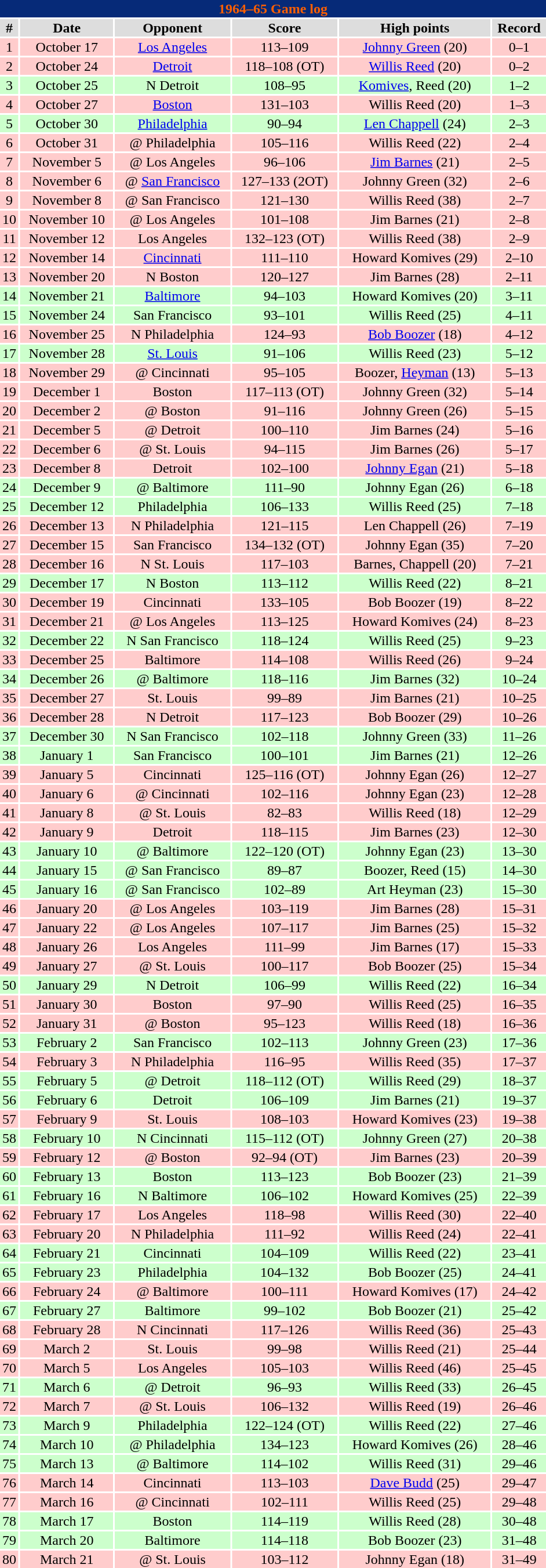<table class="toccolours collapsible" width=50% style="clear:both; margin:1.5em auto; text-align:center">
<tr>
<th colspan=11 style="background:#062A78; color:#FF5F00;">1964–65 Game log</th>
</tr>
<tr align="center" bgcolor="#dddddd">
<td><strong>#</strong></td>
<td><strong>Date</strong></td>
<td><strong>Opponent</strong></td>
<td><strong>Score</strong></td>
<td><strong>High points</strong></td>
<td><strong>Record</strong></td>
</tr>
<tr align="center" bgcolor="ffcccc">
<td>1</td>
<td>October 17</td>
<td><a href='#'>Los Angeles</a></td>
<td>113–109</td>
<td><a href='#'>Johnny Green</a> (20)</td>
<td>0–1</td>
</tr>
<tr align="center" bgcolor="ffcccc">
<td>2</td>
<td>October 24</td>
<td><a href='#'>Detroit</a></td>
<td>118–108 (OT)</td>
<td><a href='#'>Willis Reed</a> (20)</td>
<td>0–2</td>
</tr>
<tr align="center" bgcolor="ccffcc">
<td>3</td>
<td>October 25</td>
<td>N Detroit</td>
<td>108–95</td>
<td><a href='#'>Komives</a>, Reed (20)</td>
<td>1–2</td>
</tr>
<tr align="center" bgcolor="ffcccc">
<td>4</td>
<td>October 27</td>
<td><a href='#'>Boston</a></td>
<td>131–103</td>
<td>Willis Reed (20)</td>
<td>1–3</td>
</tr>
<tr align="center" bgcolor="ccffcc">
<td>5</td>
<td>October 30</td>
<td><a href='#'>Philadelphia</a></td>
<td>90–94</td>
<td><a href='#'>Len Chappell</a> (24)</td>
<td>2–3</td>
</tr>
<tr align="center" bgcolor="ffcccc">
<td>6</td>
<td>October 31</td>
<td>@ Philadelphia</td>
<td>105–116</td>
<td>Willis Reed (22)</td>
<td>2–4</td>
</tr>
<tr align="center" bgcolor="ffcccc">
<td>7</td>
<td>November 5</td>
<td>@ Los Angeles</td>
<td>96–106</td>
<td><a href='#'>Jim Barnes</a> (21)</td>
<td>2–5</td>
</tr>
<tr align="center" bgcolor="ffcccc">
<td>8</td>
<td>November 6</td>
<td>@ <a href='#'>San Francisco</a></td>
<td>127–133 (2OT)</td>
<td>Johnny Green (32)</td>
<td>2–6</td>
</tr>
<tr align="center" bgcolor="ffcccc">
<td>9</td>
<td>November 8</td>
<td>@ San Francisco</td>
<td>121–130</td>
<td>Willis Reed (38)</td>
<td>2–7</td>
</tr>
<tr align="center" bgcolor="ffcccc">
<td>10</td>
<td>November 10</td>
<td>@ Los Angeles</td>
<td>101–108</td>
<td>Jim Barnes (21)</td>
<td>2–8</td>
</tr>
<tr align="center" bgcolor="ffcccc">
<td>11</td>
<td>November 12</td>
<td>Los Angeles</td>
<td>132–123 (OT)</td>
<td>Willis Reed (38)</td>
<td>2–9</td>
</tr>
<tr align="center" bgcolor="ffcccc">
<td>12</td>
<td>November 14</td>
<td><a href='#'>Cincinnati</a></td>
<td>111–110</td>
<td>Howard Komives (29)</td>
<td>2–10</td>
</tr>
<tr align="center" bgcolor="ffcccc">
<td>13</td>
<td>November 20</td>
<td>N Boston</td>
<td>120–127</td>
<td>Jim Barnes (28)</td>
<td>2–11</td>
</tr>
<tr align="center" bgcolor="ccffcc">
<td>14</td>
<td>November 21</td>
<td><a href='#'>Baltimore</a></td>
<td>94–103</td>
<td>Howard Komives (20)</td>
<td>3–11</td>
</tr>
<tr align="center" bgcolor="ccffcc">
<td>15</td>
<td>November 24</td>
<td>San Francisco</td>
<td>93–101</td>
<td>Willis Reed (25)</td>
<td>4–11</td>
</tr>
<tr align="center" bgcolor="ffcccc">
<td>16</td>
<td>November 25</td>
<td>N Philadelphia</td>
<td>124–93</td>
<td><a href='#'>Bob Boozer</a> (18)</td>
<td>4–12</td>
</tr>
<tr align="center" bgcolor="ccffcc">
<td>17</td>
<td>November 28</td>
<td><a href='#'>St. Louis</a></td>
<td>91–106</td>
<td>Willis Reed (23)</td>
<td>5–12</td>
</tr>
<tr align="center" bgcolor="ffcccc">
<td>18</td>
<td>November 29</td>
<td>@ Cincinnati</td>
<td>95–105</td>
<td>Boozer, <a href='#'>Heyman</a> (13)</td>
<td>5–13</td>
</tr>
<tr align="center" bgcolor="ffcccc">
<td>19</td>
<td>December 1</td>
<td>Boston</td>
<td>117–113 (OT)</td>
<td>Johnny Green (32)</td>
<td>5–14</td>
</tr>
<tr align="center" bgcolor="ffcccc">
<td>20</td>
<td>December 2</td>
<td>@ Boston</td>
<td>91–116</td>
<td>Johnny Green (26)</td>
<td>5–15</td>
</tr>
<tr align="center" bgcolor="ffcccc">
<td>21</td>
<td>December 5</td>
<td>@ Detroit</td>
<td>100–110</td>
<td>Jim Barnes (24)</td>
<td>5–16</td>
</tr>
<tr align="center" bgcolor="ffcccc">
<td>22</td>
<td>December 6</td>
<td>@ St. Louis</td>
<td>94–115</td>
<td>Jim Barnes (26)</td>
<td>5–17</td>
</tr>
<tr align="center" bgcolor="ffcccc">
<td>23</td>
<td>December 8</td>
<td>Detroit</td>
<td>102–100</td>
<td><a href='#'>Johnny Egan</a> (21)</td>
<td>5–18</td>
</tr>
<tr align="center" bgcolor="ccffcc">
<td>24</td>
<td>December 9</td>
<td>@ Baltimore</td>
<td>111–90</td>
<td>Johnny Egan (26)</td>
<td>6–18</td>
</tr>
<tr align="center" bgcolor="ccffcc">
<td>25</td>
<td>December 12</td>
<td>Philadelphia</td>
<td>106–133</td>
<td>Willis Reed (25)</td>
<td>7–18</td>
</tr>
<tr align="center" bgcolor="ffcccc">
<td>26</td>
<td>December 13</td>
<td>N Philadelphia</td>
<td>121–115</td>
<td>Len Chappell (26)</td>
<td>7–19</td>
</tr>
<tr align="center" bgcolor="ffcccc">
<td>27</td>
<td>December 15</td>
<td>San Francisco</td>
<td>134–132 (OT)</td>
<td>Johnny Egan (35)</td>
<td>7–20</td>
</tr>
<tr align="center" bgcolor="ffcccc">
<td>28</td>
<td>December 16</td>
<td>N St. Louis</td>
<td>117–103</td>
<td>Barnes, Chappell (20)</td>
<td>7–21</td>
</tr>
<tr align="center" bgcolor="ccffcc">
<td>29</td>
<td>December 17</td>
<td>N Boston</td>
<td>113–112</td>
<td>Willis Reed (22)</td>
<td>8–21</td>
</tr>
<tr align="center" bgcolor="ffcccc">
<td>30</td>
<td>December 19</td>
<td>Cincinnati</td>
<td>133–105</td>
<td>Bob Boozer (19)</td>
<td>8–22</td>
</tr>
<tr align="center" bgcolor="ffcccc">
<td>31</td>
<td>December 21</td>
<td>@ Los Angeles</td>
<td>113–125</td>
<td>Howard Komives (24)</td>
<td>8–23</td>
</tr>
<tr align="center" bgcolor="ccffcc">
<td>32</td>
<td>December 22</td>
<td>N San Francisco</td>
<td>118–124</td>
<td>Willis Reed (25)</td>
<td>9–23</td>
</tr>
<tr align="center" bgcolor="ffcccc">
<td>33</td>
<td>December 25</td>
<td>Baltimore</td>
<td>114–108</td>
<td>Willis Reed (26)</td>
<td>9–24</td>
</tr>
<tr align="center" bgcolor="ccffcc">
<td>34</td>
<td>December 26</td>
<td>@ Baltimore</td>
<td>118–116</td>
<td>Jim Barnes (32)</td>
<td>10–24</td>
</tr>
<tr align="center" bgcolor="ffcccc">
<td>35</td>
<td>December 27</td>
<td>St. Louis</td>
<td>99–89</td>
<td>Jim Barnes (21)</td>
<td>10–25</td>
</tr>
<tr align="center" bgcolor="ffcccc">
<td>36</td>
<td>December 28</td>
<td>N Detroit</td>
<td>117–123</td>
<td>Bob Boozer (29)</td>
<td>10–26</td>
</tr>
<tr align="center" bgcolor="ccffcc">
<td>37</td>
<td>December 30</td>
<td>N San Francisco</td>
<td>102–118</td>
<td>Johnny Green (33)</td>
<td>11–26</td>
</tr>
<tr align="center" bgcolor="ccffcc">
<td>38</td>
<td>January 1</td>
<td>San Francisco</td>
<td>100–101</td>
<td>Jim Barnes (21)</td>
<td>12–26</td>
</tr>
<tr align="center" bgcolor="ffcccc">
<td>39</td>
<td>January 5</td>
<td>Cincinnati</td>
<td>125–116 (OT)</td>
<td>Johnny Egan (26)</td>
<td>12–27</td>
</tr>
<tr align="center" bgcolor="ffcccc">
<td>40</td>
<td>January 6</td>
<td>@ Cincinnati</td>
<td>102–116</td>
<td>Johnny Egan (23)</td>
<td>12–28</td>
</tr>
<tr align="center" bgcolor="ffcccc">
<td>41</td>
<td>January 8</td>
<td>@ St. Louis</td>
<td>82–83</td>
<td>Willis Reed (18)</td>
<td>12–29</td>
</tr>
<tr align="center" bgcolor="ffcccc">
<td>42</td>
<td>January 9</td>
<td>Detroit</td>
<td>118–115</td>
<td>Jim Barnes (23)</td>
<td>12–30</td>
</tr>
<tr align="center" bgcolor="ccffcc">
<td>43</td>
<td>January 10</td>
<td>@ Baltimore</td>
<td>122–120 (OT)</td>
<td>Johnny Egan (23)</td>
<td>13–30</td>
</tr>
<tr align="center" bgcolor="ccffcc">
<td>44</td>
<td>January 15</td>
<td>@ San Francisco</td>
<td>89–87</td>
<td>Boozer, Reed (15)</td>
<td>14–30</td>
</tr>
<tr align="center" bgcolor="ccffcc">
<td>45</td>
<td>January 16</td>
<td>@ San Francisco</td>
<td>102–89</td>
<td>Art Heyman (23)</td>
<td>15–30</td>
</tr>
<tr align="center" bgcolor="ffcccc">
<td>46</td>
<td>January 20</td>
<td>@ Los Angeles</td>
<td>103–119</td>
<td>Jim Barnes (28)</td>
<td>15–31</td>
</tr>
<tr align="center" bgcolor="ffcccc">
<td>47</td>
<td>January 22</td>
<td>@ Los Angeles</td>
<td>107–117</td>
<td>Jim Barnes (25)</td>
<td>15–32</td>
</tr>
<tr align="center" bgcolor="ffcccc">
<td>48</td>
<td>January 26</td>
<td>Los Angeles</td>
<td>111–99</td>
<td>Jim Barnes (17)</td>
<td>15–33</td>
</tr>
<tr align="center" bgcolor="ffcccc">
<td>49</td>
<td>January 27</td>
<td>@ St. Louis</td>
<td>100–117</td>
<td>Bob Boozer (25)</td>
<td>15–34</td>
</tr>
<tr align="center" bgcolor="ccffcc">
<td>50</td>
<td>January 29</td>
<td>N Detroit</td>
<td>106–99</td>
<td>Willis Reed (22)</td>
<td>16–34</td>
</tr>
<tr align="center" bgcolor="ffcccc">
<td>51</td>
<td>January 30</td>
<td>Boston</td>
<td>97–90</td>
<td>Willis Reed (25)</td>
<td>16–35</td>
</tr>
<tr align="center" bgcolor="ffcccc">
<td>52</td>
<td>January 31</td>
<td>@ Boston</td>
<td>95–123</td>
<td>Willis Reed (18)</td>
<td>16–36</td>
</tr>
<tr align="center" bgcolor="ccffcc">
<td>53</td>
<td>February 2</td>
<td>San Francisco</td>
<td>102–113</td>
<td>Johnny Green (23)</td>
<td>17–36</td>
</tr>
<tr align="center" bgcolor="ffcccc">
<td>54</td>
<td>February 3</td>
<td>N Philadelphia</td>
<td>116–95</td>
<td>Willis Reed (35)</td>
<td>17–37</td>
</tr>
<tr align="center" bgcolor="ccffcc">
<td>55</td>
<td>February 5</td>
<td>@ Detroit</td>
<td>118–112 (OT)</td>
<td>Willis Reed (29)</td>
<td>18–37</td>
</tr>
<tr align="center" bgcolor="ccffcc">
<td>56</td>
<td>February 6</td>
<td>Detroit</td>
<td>106–109</td>
<td>Jim Barnes (21)</td>
<td>19–37</td>
</tr>
<tr align="center" bgcolor="ffcccc">
<td>57</td>
<td>February 9</td>
<td>St. Louis</td>
<td>108–103</td>
<td>Howard Komives (23)</td>
<td>19–38</td>
</tr>
<tr align="center" bgcolor="ccffcc">
<td>58</td>
<td>February 10</td>
<td>N Cincinnati</td>
<td>115–112 (OT)</td>
<td>Johnny Green (27)</td>
<td>20–38</td>
</tr>
<tr align="center" bgcolor="ffcccc">
<td>59</td>
<td>February 12</td>
<td>@ Boston</td>
<td>92–94 (OT)</td>
<td>Jim Barnes (23)</td>
<td>20–39</td>
</tr>
<tr align="center" bgcolor="ccffcc">
<td>60</td>
<td>February 13</td>
<td>Boston</td>
<td>113–123</td>
<td>Bob Boozer (23)</td>
<td>21–39</td>
</tr>
<tr align="center" bgcolor="ccffcc">
<td>61</td>
<td>February 16</td>
<td>N Baltimore</td>
<td>106–102</td>
<td>Howard Komives (25)</td>
<td>22–39</td>
</tr>
<tr align="center" bgcolor="ffcccc">
<td>62</td>
<td>February 17</td>
<td>Los Angeles</td>
<td>118–98</td>
<td>Willis Reed (30)</td>
<td>22–40</td>
</tr>
<tr align="center" bgcolor="ffcccc">
<td>63</td>
<td>February 20</td>
<td>N Philadelphia</td>
<td>111–92</td>
<td>Willis Reed (24)</td>
<td>22–41</td>
</tr>
<tr align="center" bgcolor="ccffcc">
<td>64</td>
<td>February 21</td>
<td>Cincinnati</td>
<td>104–109</td>
<td>Willis Reed (22)</td>
<td>23–41</td>
</tr>
<tr align="center" bgcolor="ccffcc">
<td>65</td>
<td>February 23</td>
<td>Philadelphia</td>
<td>104–132</td>
<td>Bob Boozer (25)</td>
<td>24–41</td>
</tr>
<tr align="center" bgcolor="ffcccc">
<td>66</td>
<td>February 24</td>
<td>@ Baltimore</td>
<td>100–111</td>
<td>Howard Komives (17)</td>
<td>24–42</td>
</tr>
<tr align="center" bgcolor="ccffcc">
<td>67</td>
<td>February 27</td>
<td>Baltimore</td>
<td>99–102</td>
<td>Bob Boozer (21)</td>
<td>25–42</td>
</tr>
<tr align="center" bgcolor="ffcccc">
<td>68</td>
<td>February 28</td>
<td>N Cincinnati</td>
<td>117–126</td>
<td>Willis Reed (36)</td>
<td>25–43</td>
</tr>
<tr align="center" bgcolor="ffcccc">
<td>69</td>
<td>March 2</td>
<td>St. Louis</td>
<td>99–98</td>
<td>Willis Reed (21)</td>
<td>25–44</td>
</tr>
<tr align="center" bgcolor="ffcccc">
<td>70</td>
<td>March 5</td>
<td>Los Angeles</td>
<td>105–103</td>
<td>Willis Reed (46)</td>
<td>25–45</td>
</tr>
<tr align="center" bgcolor="ccffcc">
<td>71</td>
<td>March 6</td>
<td>@ Detroit</td>
<td>96–93</td>
<td>Willis Reed (33)</td>
<td>26–45</td>
</tr>
<tr align="center" bgcolor="ffcccc">
<td>72</td>
<td>March 7</td>
<td>@ St. Louis</td>
<td>106–132</td>
<td>Willis Reed (19)</td>
<td>26–46</td>
</tr>
<tr align="center" bgcolor="ccffcc">
<td>73</td>
<td>March 9</td>
<td>Philadelphia</td>
<td>122–124 (OT)</td>
<td>Willis Reed (22)</td>
<td>27–46</td>
</tr>
<tr align="center" bgcolor="ccffcc">
<td>74</td>
<td>March 10</td>
<td>@ Philadelphia</td>
<td>134–123</td>
<td>Howard Komives (26)</td>
<td>28–46</td>
</tr>
<tr align="center" bgcolor="ccffcc">
<td>75</td>
<td>March 13</td>
<td>@ Baltimore</td>
<td>114–102</td>
<td>Willis Reed (31)</td>
<td>29–46</td>
</tr>
<tr align="center" bgcolor="ffcccc">
<td>76</td>
<td>March 14</td>
<td>Cincinnati</td>
<td>113–103</td>
<td><a href='#'>Dave Budd</a> (25)</td>
<td>29–47</td>
</tr>
<tr align="center" bgcolor="ffcccc">
<td>77</td>
<td>March 16</td>
<td>@ Cincinnati</td>
<td>102–111</td>
<td>Willis Reed (25)</td>
<td>29–48</td>
</tr>
<tr align="center" bgcolor="ccffcc">
<td>78</td>
<td>March 17</td>
<td>Boston</td>
<td>114–119</td>
<td>Willis Reed (28)</td>
<td>30–48</td>
</tr>
<tr align="center" bgcolor="ccffcc">
<td>79</td>
<td>March 20</td>
<td>Baltimore</td>
<td>114–118</td>
<td>Bob Boozer (23)</td>
<td>31–48</td>
</tr>
<tr align="center" bgcolor="ffcccc">
<td>80</td>
<td>March 21</td>
<td>@ St. Louis</td>
<td>103–112</td>
<td>Johnny Egan (18)</td>
<td>31–49</td>
</tr>
</table>
